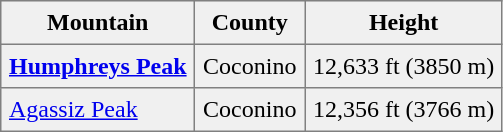<table border=1 cellspacing=0 cellpadding=5 style="border-collapse: collapse; background:#f0f0f0;">
<tr>
<th>Mountain</th>
<th>County</th>
<th>Height</th>
</tr>
<tr>
<td><strong><a href='#'>Humphreys Peak</a></strong></td>
<td>Coconino</td>
<td>12,633 ft (3850 m)</td>
</tr>
<tr>
<td><a href='#'>Agassiz Peak</a></td>
<td>Coconino</td>
<td>12,356 ft (3766 m)</td>
</tr>
</table>
